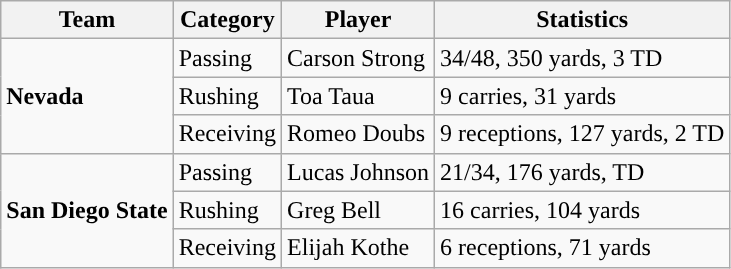<table class="wikitable" style="float: left;">
<tr>
<th>Team</th>
<th>Category</th>
<th>Player</th>
<th>Statistics</th>
</tr>
<tr>
<td rowspan=3><strong>Nevada</strong></td>
<td>Passing</td>
<td>Carson Strong</td>
<td>34/48, 350 yards, 3 TD</td>
</tr>
<tr>
<td>Rushing</td>
<td>Toa Taua</td>
<td>9 carries, 31 yards</td>
</tr>
<tr>
<td>Receiving</td>
<td>Romeo Doubs</td>
<td>9 receptions, 127 yards, 2 TD</td>
</tr>
<tr>
<td rowspan=3><strong>San Diego State</strong></td>
<td>Passing</td>
<td>Lucas Johnson</td>
<td>21/34, 176 yards, TD</td>
</tr>
<tr>
<td>Rushing</td>
<td>Greg Bell</td>
<td>16 carries, 104 yards</td>
</tr>
<tr>
<td>Receiving</td>
<td>Elijah Kothe</td>
<td>6 receptions, 71 yards</td>
</tr>
</table>
